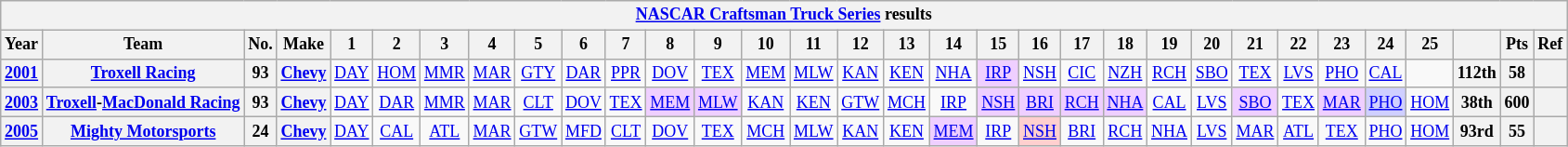<table class="wikitable" style="text-align:center; font-size:75%">
<tr>
<th colspan=32><a href='#'>NASCAR Craftsman Truck Series</a> results</th>
</tr>
<tr>
<th>Year</th>
<th>Team</th>
<th>No.</th>
<th>Make</th>
<th>1</th>
<th>2</th>
<th>3</th>
<th>4</th>
<th>5</th>
<th>6</th>
<th>7</th>
<th>8</th>
<th>9</th>
<th>10</th>
<th>11</th>
<th>12</th>
<th>13</th>
<th>14</th>
<th>15</th>
<th>16</th>
<th>17</th>
<th>18</th>
<th>19</th>
<th>20</th>
<th>21</th>
<th>22</th>
<th>23</th>
<th>24</th>
<th>25</th>
<th></th>
<th>Pts</th>
<th>Ref</th>
</tr>
<tr>
<th><a href='#'>2001</a></th>
<th><a href='#'>Troxell Racing</a></th>
<th>93</th>
<th><a href='#'>Chevy</a></th>
<td><a href='#'>DAY</a></td>
<td><a href='#'>HOM</a></td>
<td><a href='#'>MMR</a></td>
<td><a href='#'>MAR</a></td>
<td><a href='#'>GTY</a></td>
<td><a href='#'>DAR</a></td>
<td><a href='#'>PPR</a></td>
<td><a href='#'>DOV</a></td>
<td><a href='#'>TEX</a></td>
<td><a href='#'>MEM</a></td>
<td><a href='#'>MLW</a></td>
<td><a href='#'>KAN</a></td>
<td><a href='#'>KEN</a></td>
<td><a href='#'>NHA</a></td>
<td style="background:#EFCFFF;"><a href='#'>IRP</a><br></td>
<td><a href='#'>NSH</a></td>
<td><a href='#'>CIC</a></td>
<td><a href='#'>NZH</a></td>
<td><a href='#'>RCH</a></td>
<td><a href='#'>SBO</a></td>
<td><a href='#'>TEX</a></td>
<td><a href='#'>LVS</a></td>
<td><a href='#'>PHO</a></td>
<td><a href='#'>CAL</a></td>
<td></td>
<th>112th</th>
<th>58</th>
<th></th>
</tr>
<tr>
<th><a href='#'>2003</a></th>
<th><a href='#'>Troxell</a>-<a href='#'>MacDonald Racing</a></th>
<th>93</th>
<th><a href='#'>Chevy</a></th>
<td><a href='#'>DAY</a></td>
<td><a href='#'>DAR</a></td>
<td><a href='#'>MMR</a></td>
<td><a href='#'>MAR</a></td>
<td><a href='#'>CLT</a></td>
<td><a href='#'>DOV</a></td>
<td><a href='#'>TEX</a></td>
<td style="background:#EFCFFF;"><a href='#'>MEM</a><br></td>
<td style="background:#EFCFFF;"><a href='#'>MLW</a><br></td>
<td><a href='#'>KAN</a></td>
<td><a href='#'>KEN</a></td>
<td><a href='#'>GTW</a></td>
<td><a href='#'>MCH</a></td>
<td><a href='#'>IRP</a></td>
<td style="background:#EFCFFF;"><a href='#'>NSH</a><br></td>
<td style="background:#EFCFFF;"><a href='#'>BRI</a><br></td>
<td style="background:#EFCFFF;"><a href='#'>RCH</a><br></td>
<td style="background:#EFCFFF;"><a href='#'>NHA</a><br></td>
<td><a href='#'>CAL</a></td>
<td><a href='#'>LVS</a></td>
<td style="background:#EFCFFF;"><a href='#'>SBO</a><br></td>
<td><a href='#'>TEX</a></td>
<td style="background:#EFCFFF;"><a href='#'>MAR</a><br></td>
<td style="background:#CFCFFF;"><a href='#'>PHO</a><br></td>
<td><a href='#'>HOM</a></td>
<th>38th</th>
<th>600</th>
<th></th>
</tr>
<tr>
<th><a href='#'>2005</a></th>
<th><a href='#'>Mighty Motorsports</a></th>
<th>24</th>
<th><a href='#'>Chevy</a></th>
<td><a href='#'>DAY</a></td>
<td><a href='#'>CAL</a></td>
<td><a href='#'>ATL</a></td>
<td><a href='#'>MAR</a></td>
<td><a href='#'>GTW</a></td>
<td><a href='#'>MFD</a></td>
<td><a href='#'>CLT</a></td>
<td><a href='#'>DOV</a></td>
<td><a href='#'>TEX</a></td>
<td><a href='#'>MCH</a></td>
<td><a href='#'>MLW</a></td>
<td><a href='#'>KAN</a></td>
<td><a href='#'>KEN</a></td>
<td style="background:#EFCFFF;"><a href='#'>MEM</a><br></td>
<td><a href='#'>IRP</a></td>
<td style="background:#FFCFCF;"><a href='#'>NSH</a><br></td>
<td><a href='#'>BRI</a></td>
<td><a href='#'>RCH</a></td>
<td><a href='#'>NHA</a></td>
<td><a href='#'>LVS</a></td>
<td><a href='#'>MAR</a></td>
<td><a href='#'>ATL</a></td>
<td><a href='#'>TEX</a></td>
<td><a href='#'>PHO</a></td>
<td><a href='#'>HOM</a></td>
<th>93rd</th>
<th>55</th>
<th></th>
</tr>
</table>
